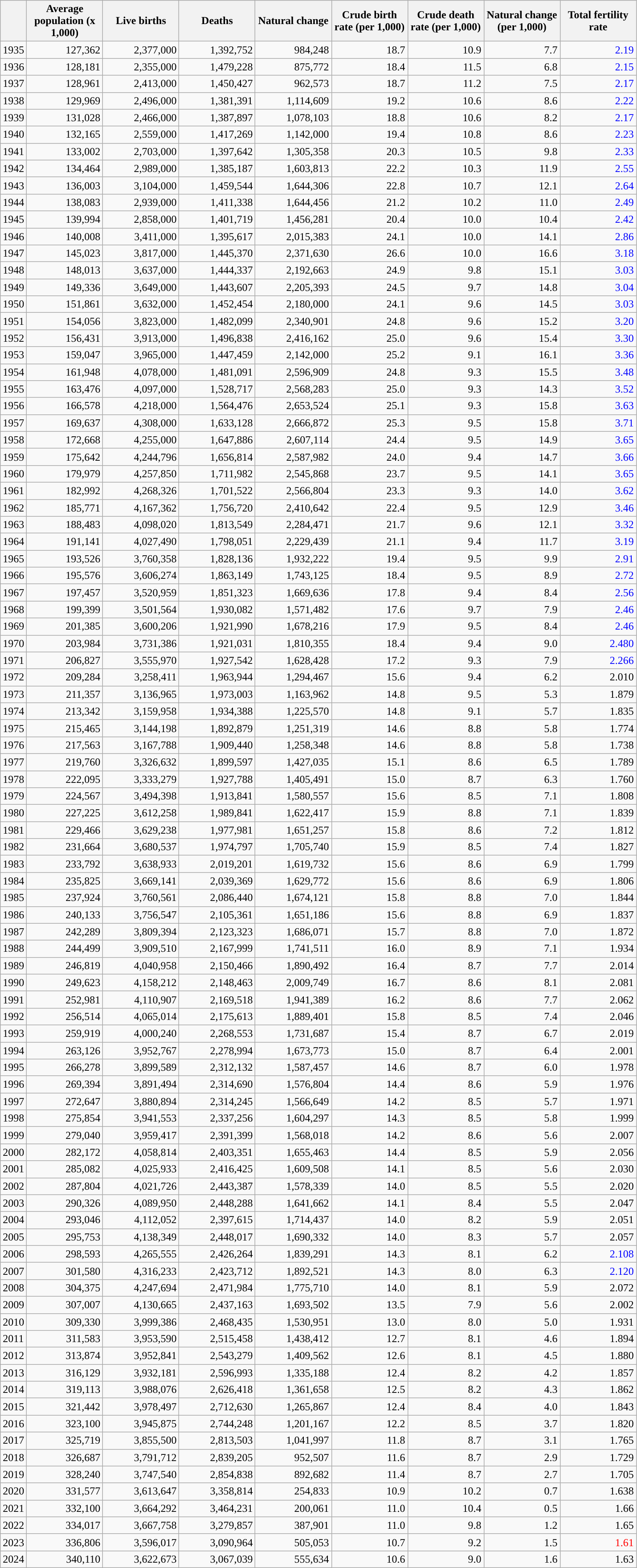<table class="wikitable">
<tr>
<th></th>
<th style="width:80pt;">Average population (x 1,000)</th>
<th style="width:80pt;">Live births</th>
<th style="width:80pt;">Deaths</th>
<th style="width:80pt;">Natural change</th>
<th style="width:80pt;">Crude birth rate (per 1,000)</th>
<th style="width:80pt;">Crude death rate (per 1,000)</th>
<th style="width:80pt;">Natural change (per 1,000)</th>
<th style="width:80pt;">Total fertility rate</th>
</tr>
<tr>
<td>1935</td>
<td style="text-align:right;">127,362</td>
<td style="text-align:right;">2,377,000</td>
<td style="text-align:right;">1,392,752</td>
<td style="text-align:right;">984,248</td>
<td style="text-align:right;">18.7</td>
<td style="text-align:right;">10.9</td>
<td style="text-align:right;">7.7</td>
<td style="text-align:right; color:blue;">2.19</td>
</tr>
<tr>
<td>1936</td>
<td style="text-align:right;">128,181</td>
<td style="text-align:right;">2,355,000</td>
<td style="text-align:right;">1,479,228</td>
<td style="text-align:right;">875,772</td>
<td style="text-align:right;">18.4</td>
<td style="text-align:right;">11.5</td>
<td style="text-align:right;">6.8</td>
<td style="text-align:right; color:blue;">2.15</td>
</tr>
<tr>
<td>1937</td>
<td style="text-align:right;">128,961</td>
<td style="text-align:right;">2,413,000</td>
<td style="text-align:right;">1,450,427</td>
<td style="text-align:right;">962,573</td>
<td style="text-align:right;">18.7</td>
<td style="text-align:right;">11.2</td>
<td style="text-align:right;">7.5</td>
<td style="text-align:right; color:blue;">2.17</td>
</tr>
<tr>
<td>1938</td>
<td style="text-align:right;">129,969</td>
<td style="text-align:right;">2,496,000</td>
<td style="text-align:right;">1,381,391</td>
<td style="text-align:right;">1,114,609</td>
<td style="text-align:right;">19.2</td>
<td style="text-align:right;">10.6</td>
<td style="text-align:right;">8.6</td>
<td style="text-align:right; color:blue;">2.22</td>
</tr>
<tr>
<td>1939</td>
<td style="text-align:right;">131,028</td>
<td style="text-align:right;">2,466,000</td>
<td style="text-align:right;">1,387,897</td>
<td style="text-align:right;">1,078,103</td>
<td style="text-align:right;">18.8</td>
<td style="text-align:right;">10.6</td>
<td style="text-align:right;">8.2</td>
<td style="text-align:right; color:blue;">2.17</td>
</tr>
<tr>
<td>1940</td>
<td style="text-align:right;">132,165</td>
<td style="text-align:right;">2,559,000</td>
<td style="text-align:right;">1,417,269</td>
<td style="text-align:right;">1,142,000</td>
<td style="text-align:right;">19.4</td>
<td style="text-align:right;">10.8</td>
<td style="text-align:right;">8.6</td>
<td style="text-align:right; color:blue;">2.23</td>
</tr>
<tr>
<td>1941</td>
<td style="text-align:right;">133,002</td>
<td style="text-align:right;">2,703,000</td>
<td style="text-align:right;">1,397,642</td>
<td style="text-align:right;">1,305,358</td>
<td style="text-align:right;">20.3</td>
<td style="text-align:right;">10.5</td>
<td style="text-align:right;">9.8</td>
<td style="text-align:right; color:blue;">2.33</td>
</tr>
<tr>
<td>1942</td>
<td style="text-align:right;">134,464</td>
<td style="text-align:right;">2,989,000</td>
<td style="text-align:right;">1,385,187</td>
<td style="text-align:right;">1,603,813</td>
<td style="text-align:right;">22.2</td>
<td style="text-align:right;">10.3</td>
<td style="text-align:right;">11.9</td>
<td style="text-align:right; color:blue;">2.55</td>
</tr>
<tr>
<td>1943</td>
<td style="text-align:right;">136,003</td>
<td style="text-align:right;">3,104,000</td>
<td style="text-align:right;">1,459,544</td>
<td style="text-align:right;">1,644,306</td>
<td style="text-align:right;">22.8</td>
<td style="text-align:right;">10.7</td>
<td style="text-align:right;">12.1</td>
<td style="text-align:right; color:blue;">2.64</td>
</tr>
<tr>
<td>1944</td>
<td style="text-align:right;">138,083</td>
<td style="text-align:right;">2,939,000</td>
<td style="text-align:right;">1,411,338</td>
<td style="text-align:right;">1,644,456</td>
<td style="text-align:right;">21.2</td>
<td style="text-align:right;">10.2</td>
<td style="text-align:right;">11.0</td>
<td style="text-align:right; color:blue;">2.49</td>
</tr>
<tr>
<td>1945</td>
<td style="text-align:right;">139,994</td>
<td style="text-align:right;">2,858,000</td>
<td style="text-align:right;">1,401,719</td>
<td style="text-align:right;">1,456,281</td>
<td style="text-align:right;">20.4</td>
<td style="text-align:right;">10.0</td>
<td style="text-align:right;">10.4</td>
<td style="text-align:right; color:blue;">2.42</td>
</tr>
<tr>
<td>1946</td>
<td style="text-align:right;">140,008</td>
<td style="text-align:right;">3,411,000</td>
<td style="text-align:right;">1,395,617</td>
<td style="text-align:right;">2,015,383</td>
<td style="text-align:right;">24.1</td>
<td style="text-align:right;">10.0</td>
<td style="text-align:right;">14.1</td>
<td style="text-align:right; color:blue;">2.86</td>
</tr>
<tr>
<td>1947</td>
<td style="text-align:right;">145,023</td>
<td style="text-align:right;">3,817,000</td>
<td style="text-align:right;">1,445,370</td>
<td style="text-align:right;">2,371,630</td>
<td style="text-align:right;">26.6</td>
<td style="text-align:right;">10.0</td>
<td style="text-align:right;">16.6</td>
<td style="text-align:right; color:blue;">3.18</td>
</tr>
<tr>
<td>1948</td>
<td style="text-align:right;">148,013</td>
<td style="text-align:right;">3,637,000</td>
<td style="text-align:right;">1,444,337</td>
<td style="text-align:right;">2,192,663</td>
<td style="text-align:right;">24.9</td>
<td style="text-align:right;">9.8</td>
<td style="text-align:right;">15.1</td>
<td style="text-align:right; color:blue;">3.03</td>
</tr>
<tr>
<td>1949</td>
<td style="text-align:right;">149,336</td>
<td style="text-align:right;">3,649,000</td>
<td style="text-align:right;">1,443,607</td>
<td style="text-align:right;">2,205,393</td>
<td style="text-align:right;">24.5</td>
<td style="text-align:right;">9.7</td>
<td style="text-align:right;">14.8</td>
<td style="text-align:right; color:blue;">3.04</td>
</tr>
<tr>
<td>1950</td>
<td style="text-align:right;">151,861</td>
<td style="text-align:right;">3,632,000</td>
<td style="text-align:right;">1,452,454</td>
<td style="text-align:right;">2,180,000</td>
<td style="text-align:right;">24.1</td>
<td style="text-align:right;">9.6</td>
<td style="text-align:right;">14.5</td>
<td style="text-align:right; color:blue;">3.03</td>
</tr>
<tr>
<td>1951</td>
<td style="text-align:right;">154,056</td>
<td style="text-align:right;">3,823,000</td>
<td style="text-align:right;">1,482,099</td>
<td style="text-align:right;">2,340,901</td>
<td style="text-align:right;">24.8</td>
<td style="text-align:right;">9.6</td>
<td style="text-align:right;">15.2</td>
<td style="text-align:right; color:blue;">3.20</td>
</tr>
<tr>
<td>1952</td>
<td style="text-align:right;">156,431</td>
<td style="text-align:right;">3,913,000</td>
<td style="text-align:right;">1,496,838</td>
<td style="text-align:right;">2,416,162</td>
<td style="text-align:right;">25.0</td>
<td style="text-align:right;">9.6</td>
<td style="text-align:right;">15.4</td>
<td style="text-align:right; color:blue;">3.30</td>
</tr>
<tr>
<td>1953</td>
<td style="text-align:right;">159,047</td>
<td style="text-align:right;">3,965,000</td>
<td style="text-align:right;">1,447,459</td>
<td style="text-align:right;">2,142,000</td>
<td style="text-align:right;">25.2</td>
<td style="text-align:right;">9.1</td>
<td style="text-align:right;">16.1</td>
<td style="text-align:right; color:blue;">3.36</td>
</tr>
<tr>
<td>1954</td>
<td style="text-align:right;">161,948</td>
<td style="text-align:right;">4,078,000</td>
<td style="text-align:right;">1,481,091</td>
<td style="text-align:right;">2,596,909</td>
<td style="text-align:right;">24.8</td>
<td style="text-align:right;">9.3</td>
<td style="text-align:right;">15.5</td>
<td style="text-align:right; color:blue;">3.48</td>
</tr>
<tr>
<td>1955</td>
<td style="text-align:right;">163,476</td>
<td style="text-align:right;">4,097,000</td>
<td style="text-align:right;">1,528,717</td>
<td style="text-align:right;">2,568,283</td>
<td style="text-align:right;">25.0</td>
<td style="text-align:right;">9.3</td>
<td style="text-align:right;">14.3</td>
<td style="text-align:right; color:blue;">3.52</td>
</tr>
<tr>
<td>1956</td>
<td style="text-align:right;">166,578</td>
<td style="text-align:right;">4,218,000</td>
<td style="text-align:right;">1,564,476</td>
<td style="text-align:right;">2,653,524</td>
<td style="text-align:right;">25.1</td>
<td style="text-align:right;">9.3</td>
<td style="text-align:right;">15.8</td>
<td style="text-align:right; color:blue;">3.63</td>
</tr>
<tr>
<td>1957</td>
<td style="text-align:right;">169,637</td>
<td style="text-align:right;">4,308,000</td>
<td style="text-align:right;">1,633,128</td>
<td style="text-align:right;">2,666,872</td>
<td style="text-align:right;">25.3</td>
<td style="text-align:right;">9.5</td>
<td style="text-align:right;">15.8</td>
<td style="text-align:right; color:blue;">3.71</td>
</tr>
<tr>
<td>1958</td>
<td style="text-align:right;">172,668</td>
<td style="text-align:right;">4,255,000</td>
<td style="text-align:right;">1,647,886</td>
<td style="text-align:right;">2,607,114</td>
<td style="text-align:right;">24.4</td>
<td style="text-align:right;">9.5</td>
<td style="text-align:right;">14.9</td>
<td style="text-align:right; color:blue;">3.65</td>
</tr>
<tr>
<td>1959</td>
<td style="text-align:right;">175,642</td>
<td style="text-align:right;">4,244,796</td>
<td style="text-align:right;">1,656,814</td>
<td style="text-align:right;">2,587,982</td>
<td style="text-align:right;">24.0</td>
<td style="text-align:right;">9.4</td>
<td style="text-align:right;">14.7</td>
<td style="text-align:right; color:blue;">3.66</td>
</tr>
<tr>
<td>1960</td>
<td style="text-align:right;">179,979</td>
<td style="text-align:right;">4,257,850</td>
<td style="text-align:right;">1,711,982</td>
<td style="text-align:right;">2,545,868</td>
<td style="text-align:right;">23.7</td>
<td style="text-align:right;">9.5</td>
<td style="text-align:right;">14.1</td>
<td style="text-align:right; color:blue;">3.65</td>
</tr>
<tr>
<td>1961</td>
<td style="text-align:right;">182,992</td>
<td style="text-align:right;">4,268,326</td>
<td style="text-align:right;">1,701,522</td>
<td style="text-align:right;">2,566,804</td>
<td style="text-align:right;">23.3</td>
<td style="text-align:right;">9.3</td>
<td style="text-align:right;">14.0</td>
<td style="text-align:right; color:blue;">3.62</td>
</tr>
<tr>
<td>1962</td>
<td style="text-align:right;">185,771</td>
<td style="text-align:right;">4,167,362</td>
<td style="text-align:right;">1,756,720</td>
<td style="text-align:right;">2,410,642</td>
<td style="text-align:right;">22.4</td>
<td style="text-align:right;">9.5</td>
<td style="text-align:right;">12.9</td>
<td style="text-align:right; color:blue;">3.46</td>
</tr>
<tr>
<td>1963</td>
<td style="text-align:right;">188,483</td>
<td style="text-align:right;">4,098,020</td>
<td style="text-align:right;">1,813,549</td>
<td style="text-align:right;">2,284,471</td>
<td style="text-align:right;">21.7</td>
<td style="text-align:right;">9.6</td>
<td style="text-align:right;">12.1</td>
<td style="text-align:right; color:blue;">3.32</td>
</tr>
<tr>
<td>1964</td>
<td style="text-align:right;">191,141</td>
<td style="text-align:right;">4,027,490</td>
<td style="text-align:right;">1,798,051</td>
<td style="text-align:right;">2,229,439</td>
<td style="text-align:right;">21.1</td>
<td style="text-align:right;">9.4</td>
<td style="text-align:right;">11.7</td>
<td style="text-align:right; color:blue;">3.19</td>
</tr>
<tr>
<td>1965</td>
<td style="text-align:right;">193,526</td>
<td style="text-align:right;">3,760,358</td>
<td style="text-align:right;">1,828,136</td>
<td style="text-align:right;">1,932,222</td>
<td style="text-align:right;">19.4</td>
<td style="text-align:right;">9.5</td>
<td style="text-align:right;">9.9</td>
<td style="text-align:right; color:blue;">2.91</td>
</tr>
<tr>
<td>1966</td>
<td style="text-align:right;">195,576</td>
<td style="text-align:right;">3,606,274</td>
<td style="text-align:right;">1,863,149</td>
<td style="text-align:right;">1,743,125</td>
<td style="text-align:right;">18.4</td>
<td style="text-align:right;">9.5</td>
<td style="text-align:right;">8.9</td>
<td style="text-align:right; color:blue;">2.72</td>
</tr>
<tr>
<td>1967</td>
<td style="text-align:right;">197,457</td>
<td style="text-align:right;">3,520,959</td>
<td style="text-align:right;">1,851,323</td>
<td style="text-align:right;">1,669,636</td>
<td style="text-align:right;">17.8</td>
<td style="text-align:right;">9.4</td>
<td style="text-align:right;">8.4</td>
<td style="text-align:right; color:blue;">2.56</td>
</tr>
<tr>
<td>1968</td>
<td style="text-align:right;">199,399</td>
<td style="text-align:right;">3,501,564</td>
<td style="text-align:right;">1,930,082</td>
<td style="text-align:right;">1,571,482</td>
<td style="text-align:right;">17.6</td>
<td style="text-align:right;">9.7</td>
<td style="text-align:right;">7.9</td>
<td style="text-align:right; color:blue;">2.46</td>
</tr>
<tr>
<td>1969</td>
<td style="text-align:right;">201,385</td>
<td style="text-align:right;">3,600,206</td>
<td style="text-align:right;">1,921,990</td>
<td style="text-align:right;">1,678,216</td>
<td style="text-align:right;">17.9</td>
<td style="text-align:right;">9.5</td>
<td style="text-align:right;">8.4</td>
<td style="text-align:right; color:blue;">2.46</td>
</tr>
<tr>
<td>1970</td>
<td style="text-align:right;">203,984</td>
<td style="text-align:right;">3,731,386</td>
<td style="text-align:right;">1,921,031</td>
<td style="text-align:right;">1,810,355</td>
<td style="text-align:right;">18.4</td>
<td style="text-align:right;">9.4</td>
<td style="text-align:right;">9.0</td>
<td style="text-align:right; color:blue;">2.480</td>
</tr>
<tr>
<td>1971</td>
<td style="text-align:right;">206,827</td>
<td style="text-align:right;">3,555,970</td>
<td style="text-align:right;">1,927,542</td>
<td style="text-align:right;">1,628,428</td>
<td style="text-align:right;">17.2</td>
<td style="text-align:right;">9.3</td>
<td style="text-align:right;">7.9</td>
<td style="text-align:right; color:blue;">2.266</td>
</tr>
<tr>
<td>1972</td>
<td style="text-align:right;">209,284</td>
<td style="text-align:right;">3,258,411</td>
<td style="text-align:right;">1,963,944</td>
<td style="text-align:right;">1,294,467</td>
<td style="text-align:right;">15.6</td>
<td style="text-align:right;">9.4</td>
<td style="text-align:right;">6.2</td>
<td style="text-align:right;">2.010</td>
</tr>
<tr>
<td>1973</td>
<td style="text-align:right;">211,357</td>
<td style="text-align:right;">3,136,965</td>
<td style="text-align:right;">1,973,003</td>
<td style="text-align:right;">1,163,962</td>
<td style="text-align:right;">14.8</td>
<td style="text-align:right;">9.5</td>
<td style="text-align:right;">5.3</td>
<td style="text-align:right;">1.879</td>
</tr>
<tr>
<td>1974</td>
<td style="text-align:right;">213,342</td>
<td style="text-align:right;">3,159,958</td>
<td style="text-align:right;">1,934,388</td>
<td style="text-align:right;">1,225,570</td>
<td style="text-align:right;">14.8</td>
<td style="text-align:right;">9.1</td>
<td style="text-align:right;">5.7</td>
<td style="text-align:right;">1.835</td>
</tr>
<tr>
<td>1975</td>
<td style="text-align:right;">215,465</td>
<td style="text-align:right;">3,144,198</td>
<td style="text-align:right;">1,892,879</td>
<td style="text-align:right;">1,251,319</td>
<td style="text-align:right;">14.6</td>
<td style="text-align:right;">8.8</td>
<td style="text-align:right;">5.8</td>
<td style="text-align:right;">1.774</td>
</tr>
<tr>
<td>1976</td>
<td style="text-align:right;">217,563</td>
<td style="text-align:right;">3,167,788</td>
<td style="text-align:right;">1,909,440</td>
<td style="text-align:right;">1,258,348</td>
<td style="text-align:right;">14.6</td>
<td style="text-align:right;">8.8</td>
<td style="text-align:right;">5.8</td>
<td style="text-align:right; ">1.738</td>
</tr>
<tr>
<td>1977</td>
<td style="text-align:right;">219,760</td>
<td style="text-align:right;">3,326,632</td>
<td style="text-align:right;">1,899,597</td>
<td style="text-align:right;">1,427,035</td>
<td style="text-align:right;">15.1</td>
<td style="text-align:right;">8.6</td>
<td style="text-align:right;">6.5</td>
<td style="text-align:right;">1.789</td>
</tr>
<tr>
<td>1978</td>
<td style="text-align:right;">222,095</td>
<td style="text-align:right;">3,333,279</td>
<td style="text-align:right;">1,927,788</td>
<td style="text-align:right;">1,405,491</td>
<td style="text-align:right;">15.0</td>
<td style="text-align:right;">8.7</td>
<td style="text-align:right;">6.3</td>
<td style="text-align:right;">1.760</td>
</tr>
<tr>
<td>1979</td>
<td style="text-align:right;">224,567</td>
<td style="text-align:right;">3,494,398</td>
<td style="text-align:right;">1,913,841</td>
<td style="text-align:right;">1,580,557</td>
<td style="text-align:right;">15.6</td>
<td style="text-align:right;">8.5</td>
<td style="text-align:right;">7.1</td>
<td style="text-align:right;">1.808</td>
</tr>
<tr>
<td>1980</td>
<td style="text-align:right;">227,225</td>
<td style="text-align:right;">3,612,258</td>
<td style="text-align:right;">1,989,841</td>
<td style="text-align:right;">1,622,417</td>
<td style="text-align:right;">15.9</td>
<td style="text-align:right;">8.8</td>
<td style="text-align:right;">7.1</td>
<td style="text-align:right;">1.839</td>
</tr>
<tr>
<td>1981</td>
<td style="text-align:right;">229,466</td>
<td style="text-align:right;">3,629,238</td>
<td style="text-align:right;">1,977,981</td>
<td style="text-align:right;">1,651,257</td>
<td style="text-align:right;">15.8</td>
<td style="text-align:right;">8.6</td>
<td style="text-align:right;">7.2</td>
<td style="text-align:right;">1.812</td>
</tr>
<tr>
<td>1982</td>
<td style="text-align:right;">231,664</td>
<td style="text-align:right;">3,680,537</td>
<td style="text-align:right;">1,974,797</td>
<td style="text-align:right;">1,705,740</td>
<td style="text-align:right;">15.9</td>
<td style="text-align:right;">8.5</td>
<td style="text-align:right;">7.4</td>
<td style="text-align:right;">1.827</td>
</tr>
<tr>
<td>1983</td>
<td style="text-align:right;">233,792</td>
<td style="text-align:right;">3,638,933</td>
<td style="text-align:right;">2,019,201</td>
<td style="text-align:right;">1,619,732</td>
<td style="text-align:right;">15.6</td>
<td style="text-align:right;">8.6</td>
<td style="text-align:right;">6.9</td>
<td style="text-align:right;">1.799</td>
</tr>
<tr>
<td>1984</td>
<td style="text-align:right;">235,825</td>
<td style="text-align:right;">3,669,141</td>
<td style="text-align:right;">2,039,369</td>
<td style="text-align:right;">1,629,772</td>
<td style="text-align:right;">15.6</td>
<td style="text-align:right;">8.6</td>
<td style="text-align:right;">6.9</td>
<td style="text-align:right;">1.806</td>
</tr>
<tr>
<td>1985</td>
<td style="text-align:right;">237,924</td>
<td style="text-align:right;">3,760,561</td>
<td style="text-align:right;">2,086,440</td>
<td style="text-align:right;">1,674,121</td>
<td style="text-align:right;">15.8</td>
<td style="text-align:right;">8.8</td>
<td style="text-align:right;">7.0</td>
<td style="text-align:right;">1.844</td>
</tr>
<tr>
<td>1986</td>
<td style="text-align:right;">240,133</td>
<td style="text-align:right;">3,756,547</td>
<td style="text-align:right;">2,105,361</td>
<td style="text-align:right;">1,651,186</td>
<td style="text-align:right;">15.6</td>
<td style="text-align:right;">8.8</td>
<td style="text-align:right;">6.9</td>
<td style="text-align:right;">1.837</td>
</tr>
<tr>
<td>1987</td>
<td style="text-align:right;">242,289</td>
<td style="text-align:right;">3,809,394</td>
<td style="text-align:right;">2,123,323</td>
<td style="text-align:right;">1,686,071</td>
<td style="text-align:right;">15.7</td>
<td style="text-align:right;">8.8</td>
<td style="text-align:right;">7.0</td>
<td style="text-align:right;">1.872</td>
</tr>
<tr>
<td>1988</td>
<td style="text-align:right;">244,499</td>
<td style="text-align:right;">3,909,510</td>
<td style="text-align:right;">2,167,999</td>
<td style="text-align:right;">1,741,511</td>
<td style="text-align:right;">16.0</td>
<td style="text-align:right;">8.9</td>
<td style="text-align:right;">7.1</td>
<td style="text-align:right;">1.934</td>
</tr>
<tr>
<td>1989</td>
<td style="text-align:right;">246,819</td>
<td style="text-align:right;">4,040,958</td>
<td style="text-align:right;">2,150,466</td>
<td style="text-align:right;">1,890,492</td>
<td style="text-align:right;">16.4</td>
<td style="text-align:right;">8.7</td>
<td style="text-align:right;">7.7</td>
<td style="text-align:right;">2.014</td>
</tr>
<tr>
<td>1990</td>
<td style="text-align:right;">249,623</td>
<td style="text-align:right;">4,158,212</td>
<td style="text-align:right;">2,148,463</td>
<td style="text-align:right;">2,009,749</td>
<td style="text-align:right;">16.7</td>
<td style="text-align:right;">8.6</td>
<td style="text-align:right;">8.1</td>
<td style="text-align:right;">2.081</td>
</tr>
<tr>
<td>1991</td>
<td style="text-align:right;">252,981</td>
<td style="text-align:right;">4,110,907</td>
<td style="text-align:right;">2,169,518</td>
<td style="text-align:right;">1,941,389</td>
<td style="text-align:right;">16.2</td>
<td style="text-align:right;">8.6</td>
<td style="text-align:right;">7.7</td>
<td style="text-align:right;">2.062</td>
</tr>
<tr>
<td>1992</td>
<td style="text-align:right;">256,514</td>
<td style="text-align:right;">4,065,014</td>
<td style="text-align:right;">2,175,613</td>
<td style="text-align:right;">1,889,401</td>
<td style="text-align:right;">15.8</td>
<td style="text-align:right;">8.5</td>
<td style="text-align:right;">7.4</td>
<td style="text-align:right;">2.046</td>
</tr>
<tr>
<td>1993</td>
<td style="text-align:right;">259,919</td>
<td style="text-align:right;">4,000,240</td>
<td style="text-align:right;">2,268,553</td>
<td style="text-align:right;">1,731,687</td>
<td style="text-align:right;">15.4</td>
<td style="text-align:right;">8.7</td>
<td style="text-align:right;">6.7</td>
<td style="text-align:right;">2.019</td>
</tr>
<tr>
<td>1994</td>
<td style="text-align:right;">263,126</td>
<td style="text-align:right;">3,952,767</td>
<td style="text-align:right;">2,278,994</td>
<td style="text-align:right;">1,673,773</td>
<td style="text-align:right;">15.0</td>
<td style="text-align:right;">8.7</td>
<td style="text-align:right;">6.4</td>
<td style="text-align:right;">2.001</td>
</tr>
<tr>
<td>1995</td>
<td style="text-align:right;">266,278</td>
<td style="text-align:right;">3,899,589</td>
<td style="text-align:right;">2,312,132</td>
<td style="text-align:right;">1,587,457</td>
<td style="text-align:right;">14.6</td>
<td style="text-align:right;">8.7</td>
<td style="text-align:right;">6.0</td>
<td style="text-align:right;">1.978</td>
</tr>
<tr>
<td>1996</td>
<td style="text-align:right;">269,394</td>
<td style="text-align:right;">3,891,494</td>
<td style="text-align:right;">2,314,690</td>
<td style="text-align:right;">1,576,804</td>
<td style="text-align:right;">14.4</td>
<td style="text-align:right;">8.6</td>
<td style="text-align:right;">5.9</td>
<td style="text-align:right;">1.976</td>
</tr>
<tr>
<td>1997</td>
<td style="text-align:right;">272,647</td>
<td style="text-align:right;">3,880,894</td>
<td style="text-align:right;">2,314,245</td>
<td style="text-align:right;">1,566,649</td>
<td style="text-align:right;">14.2</td>
<td style="text-align:right;">8.5</td>
<td style="text-align:right;">5.7</td>
<td style="text-align:right;">1.971</td>
</tr>
<tr>
<td>1998</td>
<td style="text-align:right;">275,854</td>
<td style="text-align:right;">3,941,553</td>
<td style="text-align:right;">2,337,256</td>
<td style="text-align:right;">1,604,297</td>
<td style="text-align:right;">14.3</td>
<td style="text-align:right;">8.5</td>
<td style="text-align:right;">5.8</td>
<td style="text-align:right;">1.999</td>
</tr>
<tr>
<td>1999</td>
<td style="text-align:right;">279,040</td>
<td style="text-align:right;">3,959,417</td>
<td style="text-align:right;">2,391,399</td>
<td style="text-align:right;">1,568,018</td>
<td style="text-align:right;">14.2</td>
<td style="text-align:right;">8.6</td>
<td style="text-align:right;">5.6</td>
<td style="text-align:right;">2.007</td>
</tr>
<tr>
<td>2000</td>
<td style="text-align:right;">282,172</td>
<td style="text-align:right;">4,058,814</td>
<td style="text-align:right;">2,403,351</td>
<td style="text-align:right;">1,655,463</td>
<td style="text-align:right;">14.4</td>
<td style="text-align:right;">8.5</td>
<td style="text-align:right;">5.9</td>
<td style="text-align:right;">2.056</td>
</tr>
<tr>
<td>2001</td>
<td style="text-align:right;">285,082</td>
<td style="text-align:right;">4,025,933</td>
<td style="text-align:right;">2,416,425</td>
<td style="text-align:right;">1,609,508</td>
<td style="text-align:right;">14.1</td>
<td style="text-align:right;">8.5</td>
<td style="text-align:right;">5.6</td>
<td style="text-align:right;">2.030</td>
</tr>
<tr>
<td>2002</td>
<td style="text-align:right;">287,804</td>
<td style="text-align:right;">4,021,726</td>
<td style="text-align:right;">2,443,387</td>
<td style="text-align:right;">1,578,339</td>
<td style="text-align:right;">14.0</td>
<td style="text-align:right;">8.5</td>
<td style="text-align:right;">5.5</td>
<td style="text-align:right;">2.020</td>
</tr>
<tr>
<td>2003</td>
<td style="text-align:right;">290,326</td>
<td style="text-align:right;">4,089,950</td>
<td style="text-align:right;">2,448,288</td>
<td style="text-align:right;">1,641,662</td>
<td style="text-align:right;">14.1</td>
<td style="text-align:right;">8.4</td>
<td style="text-align:right;">5.5</td>
<td style="text-align:right;">2.047</td>
</tr>
<tr>
<td>2004</td>
<td style="text-align:right;">293,046</td>
<td style="text-align:right;">4,112,052</td>
<td style="text-align:right;">2,397,615</td>
<td style="text-align:right;">1,714,437</td>
<td style="text-align:right;">14.0</td>
<td style="text-align:right;">8.2</td>
<td style="text-align:right;">5.9</td>
<td style="text-align:right;">2.051</td>
</tr>
<tr>
<td>2005</td>
<td style="text-align:right;">295,753</td>
<td style="text-align:right;">4,138,349</td>
<td style="text-align:right;">2,448,017</td>
<td style="text-align:right;">1,690,332</td>
<td style="text-align:right;">14.0</td>
<td style="text-align:right;">8.3</td>
<td style="text-align:right;">5.7</td>
<td style="text-align:right;">2.057</td>
</tr>
<tr>
<td>2006</td>
<td style="text-align:right;">298,593</td>
<td style="text-align:right;">4,265,555</td>
<td style="text-align:right;">2,426,264</td>
<td style="text-align:right;">1,839,291</td>
<td style="text-align:right;">14.3</td>
<td style="text-align:right;">8.1</td>
<td style="text-align:right;">6.2</td>
<td style="text-align:right; color:blue;">2.108</td>
</tr>
<tr>
<td>2007</td>
<td style="text-align:right;">301,580</td>
<td style="text-align:right;">4,316,233</td>
<td style="text-align:right;">2,423,712</td>
<td style="text-align:right;">1,892,521</td>
<td style="text-align:right;">14.3</td>
<td style="text-align:right;">8.0</td>
<td style="text-align:right;">6.3</td>
<td style="text-align:right; color:blue;">2.120</td>
</tr>
<tr>
<td>2008</td>
<td style="text-align:right;">304,375</td>
<td style="text-align:right;">4,247,694</td>
<td style="text-align:right;">2,471,984</td>
<td style="text-align:right;">1,775,710</td>
<td style="text-align:right;">14.0</td>
<td style="text-align:right;">8.1</td>
<td style="text-align:right;">5.9</td>
<td style="text-align:right;">2.072</td>
</tr>
<tr>
<td>2009</td>
<td style="text-align:right;">307,007</td>
<td style="text-align:right;">4,130,665</td>
<td style="text-align:right;">2,437,163</td>
<td style="text-align:right;">1,693,502</td>
<td style="text-align:right;">13.5</td>
<td style="text-align:right;">7.9</td>
<td style="text-align:right;">5.6</td>
<td style="text-align:right;">2.002</td>
</tr>
<tr>
<td>2010</td>
<td style="text-align:right;">309,330</td>
<td style="text-align:right;">3,999,386</td>
<td style="text-align:right;">2,468,435</td>
<td style="text-align:right;">1,530,951</td>
<td style="text-align:right;">13.0</td>
<td style="text-align:right;">8.0</td>
<td style="text-align:right;">5.0</td>
<td style="text-align:right;">1.931</td>
</tr>
<tr>
<td>2011</td>
<td style="text-align:right;">311,583</td>
<td style="text-align:right;">3,953,590</td>
<td style="text-align:right;">2,515,458</td>
<td style="text-align:right;">1,438,412</td>
<td style="text-align:right;">12.7</td>
<td style="text-align:right;">8.1</td>
<td style="text-align:right;">4.6</td>
<td style="text-align:right;">1.894</td>
</tr>
<tr>
<td>2012</td>
<td style="text-align:right;">313,874</td>
<td style="text-align:right;">3,952,841</td>
<td style="text-align:right;">2,543,279</td>
<td style="text-align:right;">1,409,562</td>
<td style="text-align:right;">12.6</td>
<td style="text-align:right;">8.1</td>
<td style="text-align:right;">4.5</td>
<td style="text-align:right;">1.880</td>
</tr>
<tr>
<td>2013</td>
<td style="text-align:right;">316,129</td>
<td style="text-align:right;">3,932,181</td>
<td style="text-align:right;">2,596,993</td>
<td style="text-align:right;">1,335,188</td>
<td style="text-align:right;">12.4</td>
<td style="text-align:right;">8.2</td>
<td style="text-align:right;">4.2</td>
<td style="text-align:right;">1.857</td>
</tr>
<tr>
<td>2014</td>
<td style="text-align:right;">319,113</td>
<td style="text-align:right;">3,988,076</td>
<td style="text-align:right;">2,626,418</td>
<td style="text-align:right;">1,361,658</td>
<td style="text-align:right;">12.5</td>
<td style="text-align:right;">8.2</td>
<td style="text-align:right;">4.3</td>
<td style="text-align:right;">1.862</td>
</tr>
<tr>
<td>2015</td>
<td style="text-align:right;">321,442</td>
<td style="text-align:right;">3,978,497</td>
<td style="text-align:right;">2,712,630</td>
<td style="text-align:right;">1,265,867</td>
<td style="text-align:right;">12.4</td>
<td style="text-align:right;">8.4</td>
<td style="text-align:right;">4.0</td>
<td style="text-align:right;">1.843</td>
</tr>
<tr>
<td>2016</td>
<td style="text-align:right;">323,100</td>
<td style="text-align:right;">3,945,875</td>
<td style="text-align:right;">2,744,248</td>
<td style="text-align:right;">1,201,167</td>
<td style="text-align:right;">12.2</td>
<td style="text-align:right;">8.5</td>
<td style="text-align:right;">3.7</td>
<td style="text-align:right;">1.820</td>
</tr>
<tr>
<td>2017</td>
<td style="text-align:right;">325,719</td>
<td style="text-align:right;">3,855,500</td>
<td style="text-align:right;">2,813,503</td>
<td style="text-align:right;">1,041,997</td>
<td style="text-align:right;">11.8</td>
<td style="text-align:right;">8.7</td>
<td style="text-align:right;">3.1</td>
<td style="text-align:right;">1.765</td>
</tr>
<tr>
<td>2018</td>
<td style="text-align:right;">326,687</td>
<td style="text-align:right;">3,791,712</td>
<td style="text-align:right;">2,839,205</td>
<td style="text-align:right;">952,507</td>
<td style="text-align:right;">11.6</td>
<td style="text-align:right;">8.7</td>
<td style="text-align:right;">2.9</td>
<td style="text-align:right;">1.729</td>
</tr>
<tr>
<td>2019</td>
<td style="text-align:right;">328,240</td>
<td style="text-align:right;">3,747,540</td>
<td style="text-align:right;">2,854,838</td>
<td style="text-align:right;">892,682</td>
<td style="text-align:right;">11.4</td>
<td style="text-align:right;">8.7</td>
<td style="text-align:right;">2.7</td>
<td style="text-align:right;">1.705</td>
</tr>
<tr>
<td>2020</td>
<td style="text-align:right;">331,577</td>
<td style="text-align:right;">3,613,647</td>
<td style="text-align:right;">3,358,814</td>
<td style="text-align:right;">254,833</td>
<td style="text-align:right;">10.9</td>
<td style="text-align:right;">10.2</td>
<td style="text-align:right;">0.7</td>
<td style="text-align:right;">1.638</td>
</tr>
<tr>
<td>2021</td>
<td style="text-align:right;">332,100</td>
<td style="text-align:right;">3,664,292</td>
<td style="text-align:right;">3,464,231</td>
<td style="text-align:right;">200,061</td>
<td style="text-align:right;">11.0</td>
<td style="text-align:right;">10.4</td>
<td style="text-align:right;">0.5</td>
<td style="text-align:right;">1.66</td>
</tr>
<tr>
<td>2022</td>
<td style="text-align:right;">334,017</td>
<td style="text-align:right;">3,667,758</td>
<td style="text-align:right;">3,279,857</td>
<td style="text-align:right;">387,901</td>
<td style="text-align:right;">11.0</td>
<td style="text-align:right;">9.8</td>
<td style="text-align:right;">1.2</td>
<td style="text-align:right;">1.65</td>
</tr>
<tr>
<td>2023</td>
<td style="text-align:right;">336,806</td>
<td style="text-align:right;">3,596,017</td>
<td style="text-align:right;">3,090,964</td>
<td style="text-align:right;">505,053</td>
<td style="text-align:right;">10.7</td>
<td style="text-align:right;">9.2</td>
<td style="text-align:right;">1.5</td>
<td style="text-align:right; color:red;">1.61</td>
</tr>
<tr>
<td>2024</td>
<td style="text-align:right;">340,110</td>
<td style="text-align:right;">3,622,673</td>
<td style="text-align:right;">3,067,039</td>
<td style="text-align:right;">555,634</td>
<td style="text-align:right;">10.6</td>
<td style="text-align:right;">9.0</td>
<td style="text-align:right;">1.6</td>
<td style="text-align:right;">1.63</td>
</tr>
</table>
